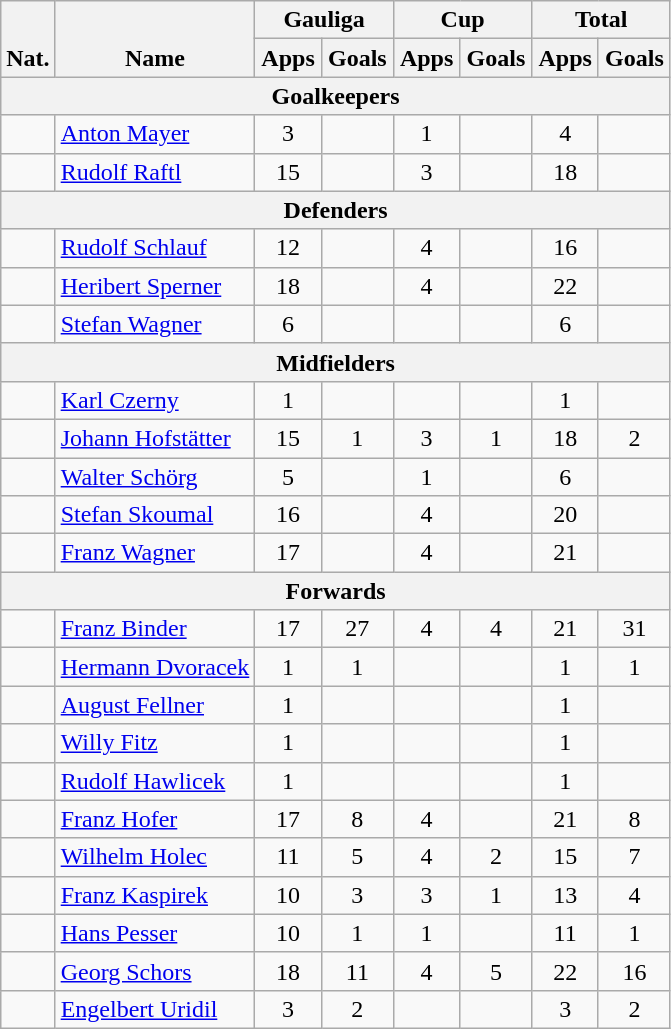<table class="wikitable" style="text-align:center">
<tr>
<th rowspan="2" valign="bottom">Nat.</th>
<th rowspan="2" valign="bottom">Name</th>
<th colspan="2" width="85">Gauliga</th>
<th colspan="2" width="85">Cup</th>
<th colspan="2" width="85">Total</th>
</tr>
<tr>
<th>Apps</th>
<th>Goals</th>
<th>Apps</th>
<th>Goals</th>
<th>Apps</th>
<th>Goals</th>
</tr>
<tr>
<th colspan=20>Goalkeepers</th>
</tr>
<tr>
<td></td>
<td align="left"><a href='#'>Anton Mayer</a></td>
<td>3</td>
<td></td>
<td>1</td>
<td></td>
<td>4</td>
<td></td>
</tr>
<tr>
<td></td>
<td align="left"><a href='#'>Rudolf Raftl</a></td>
<td>15</td>
<td></td>
<td>3</td>
<td></td>
<td>18</td>
<td></td>
</tr>
<tr>
<th colspan=20>Defenders</th>
</tr>
<tr>
<td></td>
<td align="left"><a href='#'>Rudolf Schlauf</a></td>
<td>12</td>
<td></td>
<td>4</td>
<td></td>
<td>16</td>
<td></td>
</tr>
<tr>
<td></td>
<td align="left"><a href='#'>Heribert Sperner</a></td>
<td>18</td>
<td></td>
<td>4</td>
<td></td>
<td>22</td>
<td></td>
</tr>
<tr>
<td></td>
<td align="left"><a href='#'>Stefan Wagner</a></td>
<td>6</td>
<td></td>
<td></td>
<td></td>
<td>6</td>
<td></td>
</tr>
<tr>
<th colspan=20>Midfielders</th>
</tr>
<tr>
<td></td>
<td align="left"><a href='#'>Karl Czerny</a></td>
<td>1</td>
<td></td>
<td></td>
<td></td>
<td>1</td>
<td></td>
</tr>
<tr>
<td></td>
<td align="left"><a href='#'>Johann Hofstätter</a></td>
<td>15</td>
<td>1</td>
<td>3</td>
<td>1</td>
<td>18</td>
<td>2</td>
</tr>
<tr>
<td></td>
<td align="left"><a href='#'>Walter Schörg</a></td>
<td>5</td>
<td></td>
<td>1</td>
<td></td>
<td>6</td>
<td></td>
</tr>
<tr>
<td></td>
<td align="left"><a href='#'>Stefan Skoumal</a></td>
<td>16</td>
<td></td>
<td>4</td>
<td></td>
<td>20</td>
<td></td>
</tr>
<tr>
<td></td>
<td align="left"><a href='#'>Franz Wagner</a></td>
<td>17</td>
<td></td>
<td>4</td>
<td></td>
<td>21</td>
<td></td>
</tr>
<tr>
<th colspan=20>Forwards</th>
</tr>
<tr>
<td></td>
<td align="left"><a href='#'>Franz Binder</a></td>
<td>17</td>
<td>27</td>
<td>4</td>
<td>4</td>
<td>21</td>
<td>31</td>
</tr>
<tr>
<td></td>
<td align="left"><a href='#'>Hermann Dvoracek</a></td>
<td>1</td>
<td>1</td>
<td></td>
<td></td>
<td>1</td>
<td>1</td>
</tr>
<tr>
<td></td>
<td align="left"><a href='#'>August Fellner</a></td>
<td>1</td>
<td></td>
<td></td>
<td></td>
<td>1</td>
<td></td>
</tr>
<tr>
<td></td>
<td align="left"><a href='#'>Willy Fitz</a></td>
<td>1</td>
<td></td>
<td></td>
<td></td>
<td>1</td>
<td></td>
</tr>
<tr>
<td></td>
<td align="left"><a href='#'>Rudolf Hawlicek</a></td>
<td>1</td>
<td></td>
<td></td>
<td></td>
<td>1</td>
<td></td>
</tr>
<tr>
<td></td>
<td align="left"><a href='#'>Franz Hofer</a></td>
<td>17</td>
<td>8</td>
<td>4</td>
<td></td>
<td>21</td>
<td>8</td>
</tr>
<tr>
<td></td>
<td align="left"><a href='#'>Wilhelm Holec</a></td>
<td>11</td>
<td>5</td>
<td>4</td>
<td>2</td>
<td>15</td>
<td>7</td>
</tr>
<tr>
<td></td>
<td align="left"><a href='#'>Franz Kaspirek</a></td>
<td>10</td>
<td>3</td>
<td>3</td>
<td>1</td>
<td>13</td>
<td>4</td>
</tr>
<tr>
<td></td>
<td align="left"><a href='#'>Hans Pesser</a></td>
<td>10</td>
<td>1</td>
<td>1</td>
<td></td>
<td>11</td>
<td>1</td>
</tr>
<tr>
<td></td>
<td align="left"><a href='#'>Georg Schors</a></td>
<td>18</td>
<td>11</td>
<td>4</td>
<td>5</td>
<td>22</td>
<td>16</td>
</tr>
<tr>
<td></td>
<td align="left"><a href='#'>Engelbert Uridil</a></td>
<td>3</td>
<td>2</td>
<td></td>
<td></td>
<td>3</td>
<td>2</td>
</tr>
</table>
